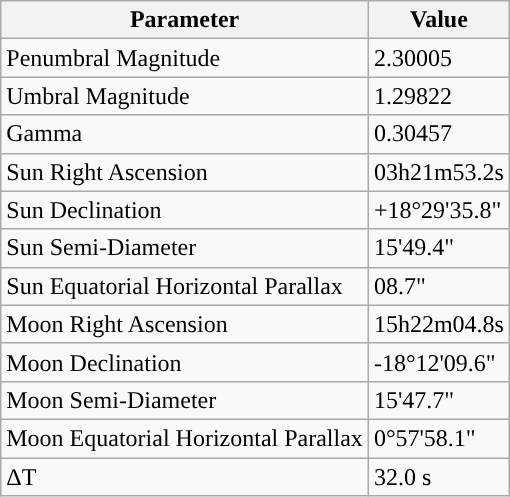<table class="wikitable">
<tr>
<th>Parameter</th>
<th>Value</th>
</tr>
<tr>
<td>Penumbral Magnitude</td>
<td>2.30005</td>
</tr>
<tr>
<td>Umbral Magnitude</td>
<td>1.29822</td>
</tr>
<tr>
<td>Gamma</td>
<td>0.30457</td>
</tr>
<tr>
<td>Sun Right Ascension</td>
<td>03h21m53.2s</td>
</tr>
<tr>
<td>Sun Declination</td>
<td>+18°29'35.8"</td>
</tr>
<tr>
<td>Sun Semi-Diameter</td>
<td>15'49.4"</td>
</tr>
<tr>
<td>Sun Equatorial Horizontal Parallax</td>
<td>08.7"</td>
</tr>
<tr>
<td>Moon Right Ascension</td>
<td>15h22m04.8s</td>
</tr>
<tr>
<td>Moon Declination</td>
<td>-18°12'09.6"</td>
</tr>
<tr>
<td>Moon Semi-Diameter</td>
<td>15'47.7"</td>
</tr>
<tr>
<td>Moon Equatorial Horizontal Parallax</td>
<td>0°57'58.1"</td>
</tr>
<tr>
<td>ΔT</td>
<td>32.0 s</td>
</tr>
</table>
